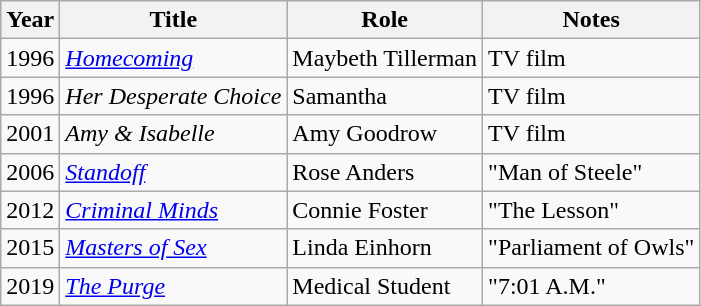<table class="wikitable sortable">
<tr>
<th>Year</th>
<th>Title</th>
<th>Role</th>
<th class="unsortable">Notes</th>
</tr>
<tr>
<td>1996</td>
<td><em><a href='#'>Homecoming</a></em></td>
<td>Maybeth Tillerman</td>
<td>TV film</td>
</tr>
<tr>
<td>1996</td>
<td><em>Her Desperate Choice</em></td>
<td>Samantha</td>
<td>TV film</td>
</tr>
<tr>
<td>2001</td>
<td><em>Amy & Isabelle</em></td>
<td>Amy Goodrow</td>
<td>TV film</td>
</tr>
<tr>
<td>2006</td>
<td><em><a href='#'>Standoff</a></em></td>
<td>Rose Anders</td>
<td>"Man of Steele"</td>
</tr>
<tr>
<td>2012</td>
<td><em><a href='#'>Criminal Minds</a></em></td>
<td>Connie Foster</td>
<td>"The Lesson"</td>
</tr>
<tr>
<td>2015</td>
<td><em><a href='#'>Masters of Sex</a></em></td>
<td>Linda Einhorn</td>
<td>"Parliament of Owls"</td>
</tr>
<tr>
<td>2019</td>
<td><em><a href='#'>The Purge</a></em></td>
<td>Medical Student</td>
<td>"7:01 A.M."</td>
</tr>
</table>
